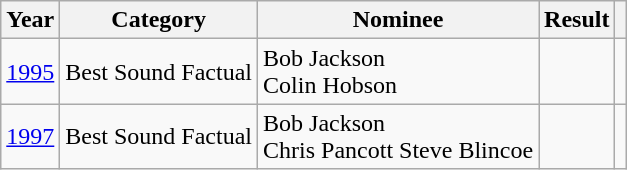<table class="wikitable">
<tr>
<th>Year</th>
<th>Category</th>
<th>Nominee</th>
<th>Result</th>
<th></th>
</tr>
<tr>
<td><a href='#'>1995</a></td>
<td>Best Sound Factual</td>
<td>Bob Jackson<br>Colin Hobson</td>
<td></td>
<td align="center"></td>
</tr>
<tr>
<td><a href='#'>1997</a></td>
<td>Best Sound Factual</td>
<td>Bob Jackson<br>Chris Pancott
Steve Blincoe</td>
<td></td>
<td align="center"></td>
</tr>
</table>
